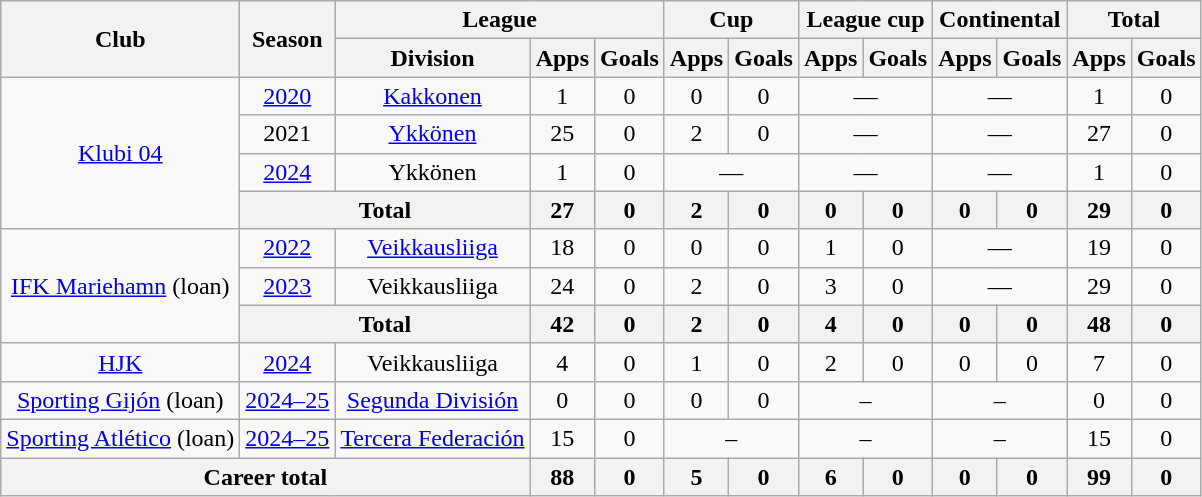<table class="wikitable" style="text-align:center">
<tr>
<th rowspan="2">Club</th>
<th rowspan="2">Season</th>
<th colspan="3">League</th>
<th colspan="2">Cup</th>
<th colspan="2">League cup</th>
<th colspan="2">Continental</th>
<th colspan="2">Total</th>
</tr>
<tr>
<th>Division</th>
<th>Apps</th>
<th>Goals</th>
<th>Apps</th>
<th>Goals</th>
<th>Apps</th>
<th>Goals</th>
<th>Apps</th>
<th>Goals</th>
<th>Apps</th>
<th>Goals</th>
</tr>
<tr>
<td rowspan="4"><a href='#'>Klubi 04</a></td>
<td><a href='#'>2020</a></td>
<td><a href='#'>Kakkonen</a></td>
<td>1</td>
<td>0</td>
<td>0</td>
<td>0</td>
<td colspan="2">—</td>
<td colspan="2">—</td>
<td>1</td>
<td>0</td>
</tr>
<tr>
<td>2021</td>
<td><a href='#'>Ykkönen</a></td>
<td>25</td>
<td>0</td>
<td>2</td>
<td>0</td>
<td colspan="2">—</td>
<td colspan="2">—</td>
<td>27</td>
<td>0</td>
</tr>
<tr>
<td><a href='#'>2024</a></td>
<td>Ykkönen</td>
<td>1</td>
<td>0</td>
<td colspan="2">—</td>
<td colspan="2">—</td>
<td colspan="2">—</td>
<td>1</td>
<td>0</td>
</tr>
<tr>
<th colspan="2">Total</th>
<th>27</th>
<th>0</th>
<th>2</th>
<th>0</th>
<th>0</th>
<th>0</th>
<th>0</th>
<th>0</th>
<th>29</th>
<th>0</th>
</tr>
<tr>
<td rowspan="3"><a href='#'>IFK Mariehamn</a> (loan)</td>
<td><a href='#'>2022</a></td>
<td><a href='#'>Veikkausliiga</a></td>
<td>18</td>
<td>0</td>
<td>0</td>
<td>0</td>
<td>1</td>
<td>0</td>
<td colspan="2">—</td>
<td>19</td>
<td>0</td>
</tr>
<tr>
<td><a href='#'>2023</a></td>
<td>Veikkausliiga</td>
<td>24</td>
<td>0</td>
<td>2</td>
<td>0</td>
<td>3</td>
<td>0</td>
<td colspan="2">—</td>
<td>29</td>
<td>0</td>
</tr>
<tr>
<th colspan="2">Total</th>
<th>42</th>
<th>0</th>
<th>2</th>
<th>0</th>
<th>4</th>
<th>0</th>
<th>0</th>
<th>0</th>
<th>48</th>
<th>0</th>
</tr>
<tr>
<td><a href='#'>HJK</a></td>
<td><a href='#'>2024</a></td>
<td>Veikkausliiga</td>
<td>4</td>
<td>0</td>
<td>1</td>
<td>0</td>
<td>2</td>
<td>0</td>
<td>0</td>
<td>0</td>
<td>7</td>
<td>0</td>
</tr>
<tr>
<td><a href='#'>Sporting Gijón</a> (loan)</td>
<td><a href='#'>2024–25</a></td>
<td><a href='#'>Segunda División</a></td>
<td>0</td>
<td>0</td>
<td>0</td>
<td>0</td>
<td colspan=2>–</td>
<td colspan=2>–</td>
<td>0</td>
<td>0</td>
</tr>
<tr>
<td><a href='#'>Sporting Atlético</a> (loan)</td>
<td><a href='#'>2024–25</a></td>
<td><a href='#'>Tercera Federación</a></td>
<td>15</td>
<td>0</td>
<td colspan=2>–</td>
<td colspan=2>–</td>
<td colspan=2>–</td>
<td>15</td>
<td>0</td>
</tr>
<tr>
<th colspan="3">Career total</th>
<th>88</th>
<th>0</th>
<th>5</th>
<th>0</th>
<th>6</th>
<th>0</th>
<th>0</th>
<th>0</th>
<th>99</th>
<th>0</th>
</tr>
</table>
